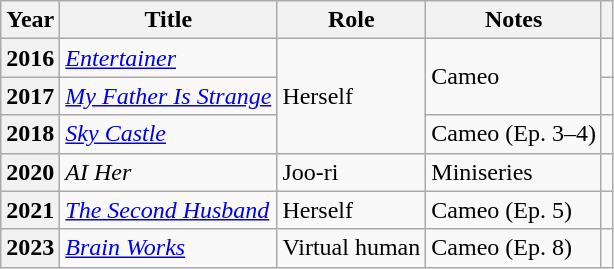<table class="wikitable plainrowheaders sortable">
<tr>
<th scope="col">Year</th>
<th scope="col">Title</th>
<th scope="col">Role</th>
<th scope="col">Notes</th>
<th scope="col" class="unsortable"></th>
</tr>
<tr>
<th scope="row">2016</th>
<td><em><a href='#'>Entertainer</a></em></td>
<td rowspan="3">Herself</td>
<td rowspan="2">Cameo</td>
<td style="text-align:center"></td>
</tr>
<tr>
<th scope="row">2017</th>
<td><em><a href='#'>My Father Is Strange</a></em></td>
<td style="text-align:center"></td>
</tr>
<tr>
<th scope="row">2018</th>
<td><em><a href='#'>Sky Castle</a></em></td>
<td>Cameo (Ep. 3–4)</td>
<td style="text-align:center"></td>
</tr>
<tr>
<th scope="row">2020</th>
<td><em>AI Her</em></td>
<td>Joo-ri</td>
<td>Miniseries</td>
<td></td>
</tr>
<tr>
<th scope="row">2021</th>
<td><em><a href='#'>The Second Husband</a></em></td>
<td>Herself</td>
<td>Cameo (Ep. 5)</td>
<td style="text-align:center"></td>
</tr>
<tr>
<th scope="row">2023</th>
<td><em><a href='#'>Brain Works</a></em></td>
<td>Virtual human</td>
<td>Cameo (Ep. 8)</td>
<td style="text-align:center"></td>
</tr>
</table>
